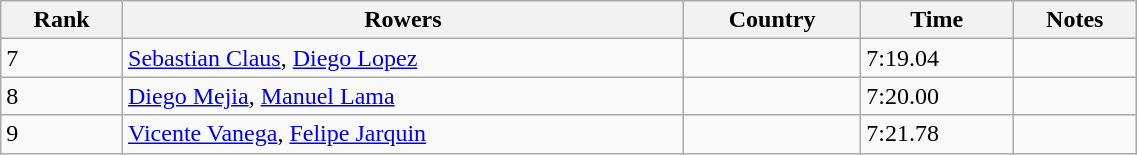<table class="wikitable" width=60%>
<tr>
<th>Rank</th>
<th>Rowers</th>
<th>Country</th>
<th>Time</th>
<th>Notes</th>
</tr>
<tr>
<td>7</td>
<td><a href='#'>Sebastian Claus</a>, <a href='#'>Diego Lopez</a></td>
<td></td>
<td>7:19.04</td>
<td></td>
</tr>
<tr>
<td>8</td>
<td><a href='#'>Diego Mejia</a>, <a href='#'>Manuel Lama</a></td>
<td></td>
<td>7:20.00</td>
<td></td>
</tr>
<tr>
<td>9</td>
<td><a href='#'>Vicente Vanega</a>, <a href='#'>Felipe Jarquin</a></td>
<td></td>
<td>7:21.78</td>
<td></td>
</tr>
</table>
